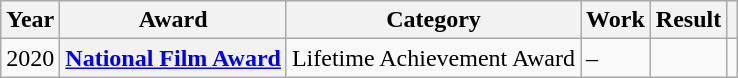<table class="wikitable plainrowheaders sortable">
<tr>
<th>Year</th>
<th>Award</th>
<th>Category</th>
<th>Work</th>
<th>Result</th>
<th class="unsortable"></th>
</tr>
<tr>
<td>2020</td>
<th scope="row"><a href='#'>National Film Award</a></th>
<td>Lifetime Achievement Award</td>
<td>–</td>
<td></td>
<td style="text-align:center;"></td>
</tr>
</table>
